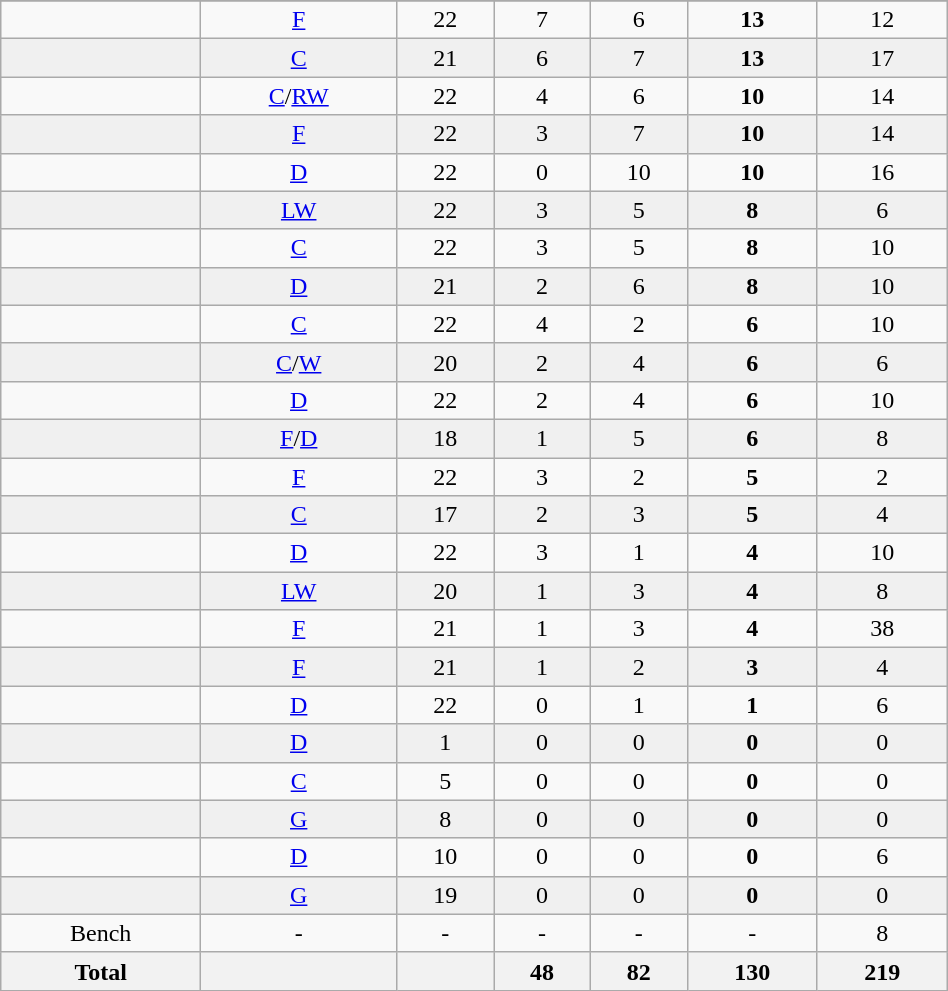<table class="wikitable sortable" width ="50%">
<tr align="center">
</tr>
<tr align="center" bgcolor="">
<td></td>
<td><a href='#'>F</a></td>
<td>22</td>
<td>7</td>
<td>6</td>
<td><strong>13</strong></td>
<td>12</td>
</tr>
<tr align="center" bgcolor="f0f0f0">
<td></td>
<td><a href='#'>C</a></td>
<td>21</td>
<td>6</td>
<td>7</td>
<td><strong>13</strong></td>
<td>17</td>
</tr>
<tr align="center" bgcolor="">
<td></td>
<td><a href='#'>C</a>/<a href='#'>RW</a></td>
<td>22</td>
<td>4</td>
<td>6</td>
<td><strong>10</strong></td>
<td>14</td>
</tr>
<tr align="center" bgcolor="f0f0f0">
<td></td>
<td><a href='#'>F</a></td>
<td>22</td>
<td>3</td>
<td>7</td>
<td><strong>10</strong></td>
<td>14</td>
</tr>
<tr align="center" bgcolor="">
<td></td>
<td><a href='#'>D</a></td>
<td>22</td>
<td>0</td>
<td>10</td>
<td><strong>10</strong></td>
<td>16</td>
</tr>
<tr align="center" bgcolor="f0f0f0">
<td></td>
<td><a href='#'>LW</a></td>
<td>22</td>
<td>3</td>
<td>5</td>
<td><strong>8</strong></td>
<td>6</td>
</tr>
<tr align="center" bgcolor="">
<td></td>
<td><a href='#'>C</a></td>
<td>22</td>
<td>3</td>
<td>5</td>
<td><strong>8</strong></td>
<td>10</td>
</tr>
<tr align="center" bgcolor="f0f0f0">
<td></td>
<td><a href='#'>D</a></td>
<td>21</td>
<td>2</td>
<td>6</td>
<td><strong>8</strong></td>
<td>10</td>
</tr>
<tr align="center" bgcolor="">
<td></td>
<td><a href='#'>C</a></td>
<td>22</td>
<td>4</td>
<td>2</td>
<td><strong>6</strong></td>
<td>10</td>
</tr>
<tr align="center" bgcolor="f0f0f0">
<td></td>
<td><a href='#'>C</a>/<a href='#'>W</a></td>
<td>20</td>
<td>2</td>
<td>4</td>
<td><strong>6</strong></td>
<td>6</td>
</tr>
<tr align="center" bgcolor="">
<td></td>
<td><a href='#'>D</a></td>
<td>22</td>
<td>2</td>
<td>4</td>
<td><strong>6</strong></td>
<td>10</td>
</tr>
<tr align="center" bgcolor="f0f0f0">
<td></td>
<td><a href='#'>F</a>/<a href='#'>D</a></td>
<td>18</td>
<td>1</td>
<td>5</td>
<td><strong>6</strong></td>
<td>8</td>
</tr>
<tr align="center" bgcolor="">
<td></td>
<td><a href='#'>F</a></td>
<td>22</td>
<td>3</td>
<td>2</td>
<td><strong>5</strong></td>
<td>2</td>
</tr>
<tr align="center" bgcolor="f0f0f0">
<td></td>
<td><a href='#'>C</a></td>
<td>17</td>
<td>2</td>
<td>3</td>
<td><strong>5</strong></td>
<td>4</td>
</tr>
<tr align="center" bgcolor="">
<td></td>
<td><a href='#'>D</a></td>
<td>22</td>
<td>3</td>
<td>1</td>
<td><strong>4</strong></td>
<td>10</td>
</tr>
<tr align="center" bgcolor="f0f0f0">
<td></td>
<td><a href='#'>LW</a></td>
<td>20</td>
<td>1</td>
<td>3</td>
<td><strong>4</strong></td>
<td>8</td>
</tr>
<tr align="center" bgcolor="">
<td></td>
<td><a href='#'>F</a></td>
<td>21</td>
<td>1</td>
<td>3</td>
<td><strong>4</strong></td>
<td>38</td>
</tr>
<tr align="center" bgcolor="f0f0f0">
<td></td>
<td><a href='#'>F</a></td>
<td>21</td>
<td>1</td>
<td>2</td>
<td><strong>3</strong></td>
<td>4</td>
</tr>
<tr align="center" bgcolor="">
<td></td>
<td><a href='#'>D</a></td>
<td>22</td>
<td>0</td>
<td>1</td>
<td><strong>1</strong></td>
<td>6</td>
</tr>
<tr align="center" bgcolor="f0f0f0">
<td></td>
<td><a href='#'>D</a></td>
<td>1</td>
<td>0</td>
<td>0</td>
<td><strong>0</strong></td>
<td>0</td>
</tr>
<tr align="center" bgcolor="">
<td></td>
<td><a href='#'>C</a></td>
<td>5</td>
<td>0</td>
<td>0</td>
<td><strong>0</strong></td>
<td>0</td>
</tr>
<tr align="center" bgcolor="f0f0f0">
<td></td>
<td><a href='#'>G</a></td>
<td>8</td>
<td>0</td>
<td>0</td>
<td><strong>0</strong></td>
<td>0</td>
</tr>
<tr align="center" bgcolor="">
<td></td>
<td><a href='#'>D</a></td>
<td>10</td>
<td>0</td>
<td>0</td>
<td><strong>0</strong></td>
<td>6</td>
</tr>
<tr align="center" bgcolor="f0f0f0">
<td></td>
<td><a href='#'>G</a></td>
<td>19</td>
<td>0</td>
<td>0</td>
<td><strong>0</strong></td>
<td>0</td>
</tr>
<tr align="center" bgcolor="">
<td>Bench</td>
<td>-</td>
<td>-</td>
<td>-</td>
<td>-</td>
<td>-</td>
<td>8</td>
</tr>
<tr>
<th>Total</th>
<th></th>
<th></th>
<th>48</th>
<th>82</th>
<th>130</th>
<th>219</th>
</tr>
</table>
